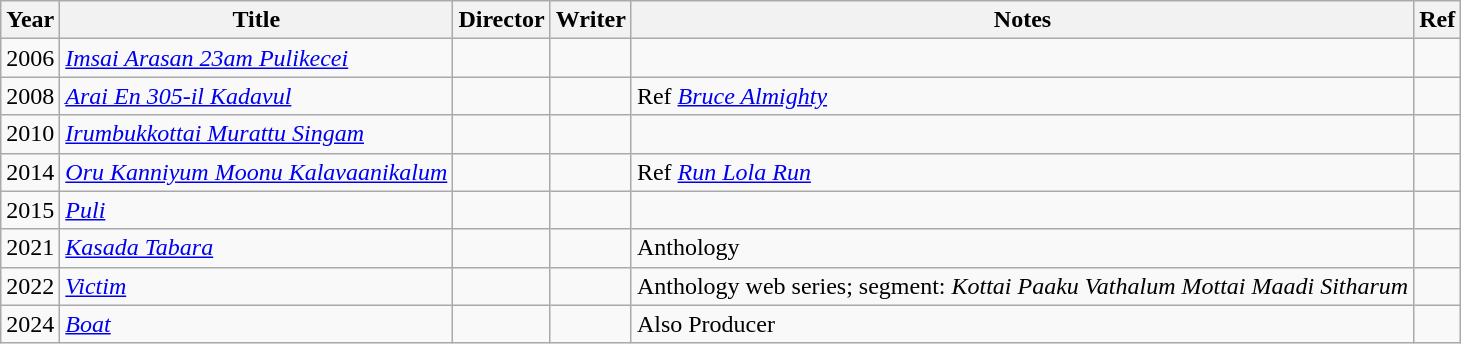<table class="wikitable sortable">
<tr>
<th>Year</th>
<th>Title</th>
<th>Director</th>
<th>Writer</th>
<th>Notes</th>
<th>Ref</th>
</tr>
<tr>
<td>2006</td>
<td><em><a href='#'>Imsai Arasan 23am Pulikecei</a></em></td>
<td></td>
<td></td>
<td></td>
<td></td>
</tr>
<tr>
<td>2008</td>
<td><em><a href='#'>Arai En 305-il Kadavul</a></em></td>
<td></td>
<td></td>
<td>Ref <em><a href='#'>Bruce Almighty</a></em></td>
<td></td>
</tr>
<tr>
<td>2010</td>
<td><em><a href='#'>Irumbukkottai Murattu Singam</a></em></td>
<td></td>
<td></td>
<td></td>
<td></td>
</tr>
<tr>
<td>2014</td>
<td><em><a href='#'>Oru Kanniyum Moonu Kalavaanikalum</a></em></td>
<td></td>
<td></td>
<td>Ref <em><a href='#'>Run Lola Run</a></em></td>
<td></td>
</tr>
<tr>
<td>2015</td>
<td><em><a href='#'>Puli</a></em></td>
<td></td>
<td></td>
<td></td>
<td></td>
</tr>
<tr>
<td>2021</td>
<td><em><a href='#'>Kasada Tabara</a></em></td>
<td></td>
<td></td>
<td>Anthology</td>
<td></td>
</tr>
<tr>
<td>2022</td>
<td><em><a href='#'>Victim</a></em></td>
<td></td>
<td></td>
<td>Anthology web series; segment: <em>Kottai Paaku Vathalum Mottai Maadi Sitharum</em></td>
<td></td>
</tr>
<tr>
<td>2024</td>
<td><em><a href='#'>Boat</a></em></td>
<td></td>
<td></td>
<td>Also Producer</td>
<td></td>
</tr>
</table>
